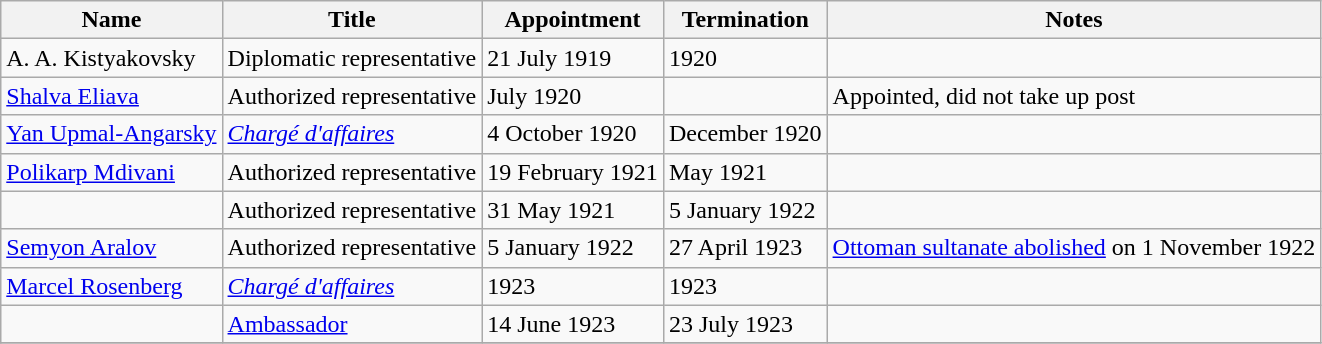<table class="wikitable">
<tr valign="middle">
<th>Name</th>
<th>Title</th>
<th>Appointment</th>
<th>Termination</th>
<th>Notes</th>
</tr>
<tr>
<td>A. A. Kistyakovsky</td>
<td>Diplomatic representative</td>
<td>21 July 1919</td>
<td>1920</td>
<td></td>
</tr>
<tr>
<td><a href='#'>Shalva Eliava</a></td>
<td>Authorized representative</td>
<td>July 1920</td>
<td></td>
<td>Appointed, did not take up post</td>
</tr>
<tr>
<td><a href='#'>Yan Upmal-Angarsky</a></td>
<td><em><a href='#'>Chargé d'affaires</a></em></td>
<td>4 October 1920</td>
<td>December 1920</td>
<td></td>
</tr>
<tr>
<td><a href='#'>Polikarp Mdivani</a></td>
<td>Authorized representative</td>
<td>19 February 1921</td>
<td>May 1921</td>
<td></td>
</tr>
<tr>
<td></td>
<td>Authorized representative</td>
<td>31 May 1921</td>
<td>5 January 1922</td>
<td></td>
</tr>
<tr>
<td><a href='#'>Semyon Aralov</a></td>
<td>Authorized representative</td>
<td>5 January 1922</td>
<td>27 April 1923</td>
<td><a href='#'>Ottoman sultanate abolished</a> on 1 November 1922</td>
</tr>
<tr>
<td><a href='#'>Marcel Rosenberg</a></td>
<td><em><a href='#'>Chargé d'affaires</a></em></td>
<td>1923</td>
<td>1923</td>
<td></td>
</tr>
<tr>
<td></td>
<td><a href='#'>Ambassador</a></td>
<td>14 June 1923</td>
<td>23 July 1923</td>
<td></td>
</tr>
<tr>
</tr>
</table>
